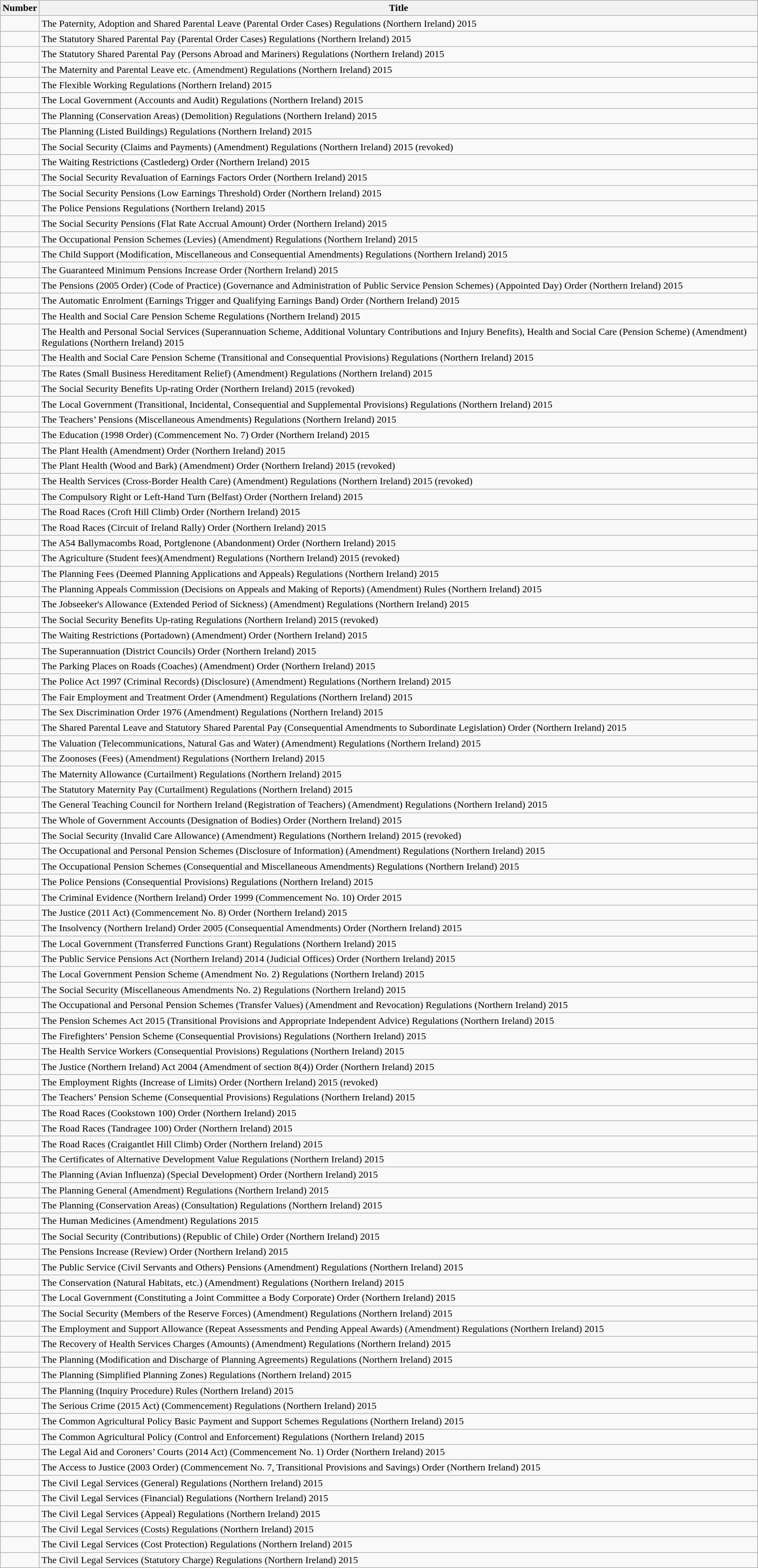<table class="wikitable collapsible">
<tr>
<th>Number</th>
<th>Title</th>
</tr>
<tr>
<td></td>
<td>The Paternity, Adoption and Shared Parental Leave (Parental Order Cases) Regulations (Northern Ireland) 2015</td>
</tr>
<tr>
<td></td>
<td>The Statutory Shared Parental Pay (Parental Order Cases) Regulations (Northern Ireland) 2015</td>
</tr>
<tr>
<td></td>
<td>The Statutory Shared Parental Pay (Persons Abroad and Mariners) Regulations (Northern Ireland) 2015</td>
</tr>
<tr>
<td></td>
<td>The Maternity and Parental Leave etc. (Amendment) Regulations (Northern Ireland) 2015</td>
</tr>
<tr>
<td></td>
<td>The Flexible Working Regulations (Northern Ireland) 2015</td>
</tr>
<tr>
<td></td>
<td>The Local Government (Accounts and Audit) Regulations (Northern Ireland) 2015</td>
</tr>
<tr>
<td></td>
<td>The Planning (Conservation Areas) (Demolition) Regulations (Northern Ireland) 2015</td>
</tr>
<tr>
<td></td>
<td>The Planning (Listed Buildings) Regulations (Northern Ireland) 2015</td>
</tr>
<tr>
<td></td>
<td>The Social Security (Claims and Payments) (Amendment) Regulations (Northern Ireland) 2015 (revoked)</td>
</tr>
<tr>
<td></td>
<td>The Waiting Restrictions (Castlederg) Order (Northern Ireland) 2015</td>
</tr>
<tr>
<td></td>
<td>The Social Security Revaluation of Earnings Factors Order (Northern Ireland) 2015</td>
</tr>
<tr>
<td></td>
<td>The Social Security Pensions (Low Earnings Threshold) Order (Northern Ireland) 2015</td>
</tr>
<tr>
<td></td>
<td>The Police Pensions Regulations (Northern Ireland) 2015</td>
</tr>
<tr>
<td></td>
<td>The Social Security Pensions (Flat Rate Accrual Amount) Order (Northern Ireland) 2015</td>
</tr>
<tr>
<td></td>
<td>The Occupational Pension Schemes (Levies) (Amendment) Regulations (Northern Ireland) 2015</td>
</tr>
<tr>
<td></td>
<td>The Child Support (Modification, Miscellaneous and Consequential Amendments) Regulations (Northern Ireland) 2015</td>
</tr>
<tr>
<td></td>
<td>The Guaranteed Minimum Pensions Increase Order (Northern Ireland) 2015</td>
</tr>
<tr>
<td></td>
<td>The Pensions (2005 Order) (Code of Practice) (Governance and Administration of Public Service Pension Schemes) (Appointed Day) Order (Northern Ireland) 2015</td>
</tr>
<tr>
<td></td>
<td>The Automatic Enrolment (Earnings Trigger and Qualifying Earnings Band) Order (Northern Ireland) 2015</td>
</tr>
<tr>
<td></td>
<td>The Health and Social Care Pension Scheme Regulations (Northern Ireland) 2015</td>
</tr>
<tr>
<td></td>
<td>The Health and Personal Social Services (Superannuation Scheme, Additional Voluntary Contributions and Injury Benefits), Health and Social Care (Pension Scheme) (Amendment) Regulations (Northern Ireland) 2015</td>
</tr>
<tr>
<td></td>
<td>The Health and Social Care Pension Scheme (Transitional and Consequential Provisions) Regulations (Northern Ireland) 2015</td>
</tr>
<tr>
<td></td>
<td>The Rates (Small Business Hereditament Relief) (Amendment) Regulations (Northern Ireland) 2015</td>
</tr>
<tr>
<td></td>
<td>The Social Security Benefits Up-rating Order (Northern Ireland) 2015 (revoked)</td>
</tr>
<tr>
<td></td>
<td>The Local Government (Transitional, Incidental, Consequential and Supplemental Provisions) Regulations (Northern Ireland) 2015</td>
</tr>
<tr>
<td></td>
<td>The Teachers’ Pensions (Miscellaneous Amendments) Regulations (Northern Ireland) 2015</td>
</tr>
<tr>
<td></td>
<td>The Education (1998 Order) (Commencement No. 7) Order (Northern Ireland) 2015</td>
</tr>
<tr>
<td></td>
<td>The Plant Health (Amendment) Order (Northern Ireland) 2015</td>
</tr>
<tr>
<td></td>
<td>The Plant Health (Wood and Bark) (Amendment) Order (Northern Ireland) 2015 (revoked)</td>
</tr>
<tr>
<td></td>
<td>The Health Services (Cross-Border Health Care) (Amendment) Regulations (Northern Ireland) 2015 (revoked)</td>
</tr>
<tr>
<td></td>
<td>The Compulsory Right or Left-Hand Turn (Belfast) Order (Northern Ireland) 2015</td>
</tr>
<tr>
<td></td>
<td>The Road Races (Croft Hill Climb) Order (Northern Ireland) 2015</td>
</tr>
<tr>
<td></td>
<td>The Road Races (Circuit of Ireland Rally) Order (Northern Ireland) 2015</td>
</tr>
<tr>
<td></td>
<td>The A54 Ballymacombs Road, Portglenone (Abandonment) Order (Northern Ireland) 2015</td>
</tr>
<tr>
<td></td>
<td>The Agriculture (Student fees)(Amendment) Regulations (Northern Ireland) 2015 (revoked)</td>
</tr>
<tr>
<td></td>
<td>The Planning Fees (Deemed Planning Applications and Appeals) Regulations (Northern Ireland) 2015</td>
</tr>
<tr>
<td></td>
<td>The Planning Appeals Commission (Decisions on Appeals and Making of Reports) (Amendment) Rules (Northern Ireland) 2015</td>
</tr>
<tr>
<td></td>
<td>The Jobseeker's Allowance (Extended Period of Sickness) (Amendment) Regulations (Northern Ireland) 2015</td>
</tr>
<tr>
<td></td>
<td>The Social Security Benefits Up-rating Regulations (Northern Ireland) 2015 (revoked)</td>
</tr>
<tr>
<td></td>
<td>The Waiting Restrictions (Portadown) (Amendment) Order (Northern Ireland) 2015</td>
</tr>
<tr>
<td></td>
<td>The Superannuation (District Councils) Order (Northern Ireland) 2015</td>
</tr>
<tr>
<td></td>
<td>The Parking Places on Roads (Coaches) (Amendment) Order (Northern Ireland) 2015</td>
</tr>
<tr>
<td></td>
<td>The Police Act 1997 (Criminal Records) (Disclosure) (Amendment) Regulations (Northern Ireland) 2015</td>
</tr>
<tr>
<td></td>
<td>The Fair Employment and Treatment Order (Amendment) Regulations (Northern Ireland) 2015</td>
</tr>
<tr>
<td></td>
<td>The Sex Discrimination Order 1976 (Amendment) Regulations (Northern Ireland) 2015</td>
</tr>
<tr>
<td></td>
<td>The Shared Parental Leave and Statutory Shared Parental Pay (Consequential Amendments to Subordinate Legislation) Order (Northern Ireland) 2015</td>
</tr>
<tr>
<td></td>
<td>The Valuation (Telecommunications, Natural Gas and Water) (Amendment) Regulations (Northern Ireland) 2015</td>
</tr>
<tr>
<td></td>
<td>The Zoonoses (Fees) (Amendment) Regulations (Northern Ireland) 2015</td>
</tr>
<tr>
<td></td>
<td>The Maternity Allowance (Curtailment) Regulations (Northern Ireland) 2015</td>
</tr>
<tr>
<td></td>
<td>The Statutory Maternity Pay (Curtailment) Regulations (Northern Ireland) 2015</td>
</tr>
<tr>
<td></td>
<td>The General Teaching Council for Northern Ireland (Registration of Teachers) (Amendment) Regulations (Northern Ireland) 2015</td>
</tr>
<tr>
<td></td>
<td>The Whole of Government Accounts (Designation of Bodies) Order (Northern Ireland) 2015</td>
</tr>
<tr>
<td></td>
<td>The Social Security (Invalid Care Allowance) (Amendment) Regulations (Northern Ireland) 2015 (revoked)</td>
</tr>
<tr>
<td></td>
<td>The Occupational and Personal Pension Schemes (Disclosure of Information) (Amendment) Regulations (Northern Ireland) 2015</td>
</tr>
<tr>
<td></td>
<td>The Occupational Pension Schemes (Consequential and Miscellaneous Amendments) Regulations (Northern Ireland) 2015</td>
</tr>
<tr>
<td></td>
<td>The Police Pensions (Consequential Provisions) Regulations (Northern Ireland) 2015</td>
</tr>
<tr>
<td></td>
<td>The Criminal Evidence (Northern Ireland) Order 1999 (Commencement No. 10) Order 2015</td>
</tr>
<tr>
<td></td>
<td>The Justice (2011 Act) (Commencement No. 8) Order (Northern Ireland) 2015</td>
</tr>
<tr>
<td></td>
<td>The Insolvency (Northern Ireland) Order 2005 (Consequential Amendments) Order (Northern Ireland) 2015</td>
</tr>
<tr>
<td></td>
<td>The Local Government (Transferred Functions Grant) Regulations (Northern Ireland) 2015</td>
</tr>
<tr>
<td></td>
<td>The Public Service Pensions Act (Northern Ireland) 2014 (Judicial Offices) Order (Northern Ireland) 2015</td>
</tr>
<tr>
<td></td>
<td>The Local Government Pension Scheme (Amendment No. 2) Regulations (Northern Ireland) 2015</td>
</tr>
<tr>
<td></td>
<td>The Social Security (Miscellaneous Amendments No. 2) Regulations (Northern Ireland) 2015</td>
</tr>
<tr>
<td></td>
<td>The Occupational and Personal Pension Schemes (Transfer Values) (Amendment and Revocation) Regulations (Northern Ireland) 2015</td>
</tr>
<tr>
<td></td>
<td>The Pension Schemes Act 2015 (Transitional Provisions and Appropriate Independent Advice) Regulations (Northern Ireland) 2015</td>
</tr>
<tr>
<td></td>
<td>The Firefighters’ Pension Scheme (Consequential Provisions) Regulations (Northern Ireland) 2015</td>
</tr>
<tr>
<td></td>
<td>The Health Service Workers (Consequential Provisions) Regulations (Northern Ireland) 2015</td>
</tr>
<tr>
<td></td>
<td>The Justice (Northern Ireland) Act 2004 (Amendment of section 8(4)) Order (Northern Ireland) 2015</td>
</tr>
<tr>
<td></td>
<td>The Employment Rights (Increase of Limits) Order (Northern Ireland) 2015 (revoked)</td>
</tr>
<tr>
<td></td>
<td>The Teachers’ Pension Scheme (Consequential Provisions) Regulations (Northern Ireland) 2015</td>
</tr>
<tr>
<td></td>
<td>The Road Races (Cookstown 100) Order (Northern Ireland) 2015</td>
</tr>
<tr>
<td></td>
<td>The Road Races (Tandragee 100) Order (Northern Ireland) 2015</td>
</tr>
<tr>
<td></td>
<td>The Road Races (Craigantlet Hill Climb) Order (Northern Ireland) 2015</td>
</tr>
<tr>
<td></td>
<td>The Certificates of Alternative Development Value Regulations (Northern Ireland) 2015</td>
</tr>
<tr>
<td></td>
<td>The Planning (Avian Influenza) (Special Development) Order (Northern Ireland) 2015</td>
</tr>
<tr>
<td></td>
<td>The Planning General (Amendment) Regulations (Northern Ireland) 2015</td>
</tr>
<tr>
<td></td>
<td>The Planning (Conservation Areas) (Consultation) Regulations (Northern Ireland) 2015</td>
</tr>
<tr>
<td></td>
<td>The Human Medicines (Amendment) Regulations 2015</td>
</tr>
<tr>
<td></td>
<td>The Social Security (Contributions) (Republic of Chile) Order (Northern Ireland) 2015</td>
</tr>
<tr>
<td></td>
<td>The Pensions Increase (Review) Order (Northern Ireland) 2015</td>
</tr>
<tr>
<td></td>
<td>The Public Service (Civil Servants and Others) Pensions (Amendment) Regulations (Northern Ireland) 2015</td>
</tr>
<tr>
<td></td>
<td>The Conservation (Natural Habitats, etc.) (Amendment) Regulations (Northern Ireland) 2015</td>
</tr>
<tr>
<td></td>
<td>The Local Government (Constituting a Joint Committee a Body Corporate) Order (Northern Ireland) 2015</td>
</tr>
<tr>
<td></td>
<td>The Social Security (Members of the Reserve Forces) (Amendment) Regulations (Northern Ireland) 2015</td>
</tr>
<tr>
<td></td>
<td>The Employment and Support Allowance (Repeat Assessments and Pending Appeal Awards) (Amendment) Regulations (Northern Ireland) 2015</td>
</tr>
<tr>
<td></td>
<td>The Recovery of Health Services Charges (Amounts) (Amendment) Regulations (Northern Ireland) 2015</td>
</tr>
<tr>
<td></td>
<td>The Planning (Modification and Discharge of Planning Agreements) Regulations (Northern Ireland) 2015</td>
</tr>
<tr>
<td></td>
<td>The Planning (Simplified Planning Zones) Regulations (Northern Ireland) 2015</td>
</tr>
<tr>
<td></td>
<td>The Planning (Inquiry Procedure) Rules (Northern Ireland) 2015</td>
</tr>
<tr>
<td></td>
<td>The Serious Crime (2015 Act) (Commencement) Regulations (Northern Ireland) 2015</td>
</tr>
<tr>
<td></td>
<td>The Common Agricultural Policy Basic Payment and Support Schemes Regulations (Northern Ireland) 2015</td>
</tr>
<tr>
<td></td>
<td>The Common Agricultural Policy (Control and Enforcement) Regulations (Northern Ireland) 2015</td>
</tr>
<tr>
<td></td>
<td>The Legal Aid and Coroners’ Courts (2014 Act) (Commencement No. 1) Order (Northern Ireland) 2015</td>
</tr>
<tr>
<td></td>
<td>The Access to Justice (2003 Order) (Commencement No. 7, Transitional Provisions and Savings) Order (Northern Ireland) 2015</td>
</tr>
<tr>
<td></td>
<td>The Civil Legal Services (General) Regulations (Northern Ireland) 2015</td>
</tr>
<tr>
<td></td>
<td>The Civil Legal Services (Financial) Regulations (Northern Ireland) 2015</td>
</tr>
<tr>
<td></td>
<td>The Civil Legal Services (Appeal) Regulations (Northern Ireland) 2015</td>
</tr>
<tr>
<td></td>
<td>The Civil Legal Services (Costs) Regulations (Northern Ireland) 2015</td>
</tr>
<tr>
<td></td>
<td>The Civil Legal Services (Cost Protection) Regulations (Northern Ireland) 2015</td>
</tr>
<tr>
<td></td>
<td>The Civil Legal Services (Statutory Charge) Regulations (Northern Ireland) 2015</td>
</tr>
</table>
